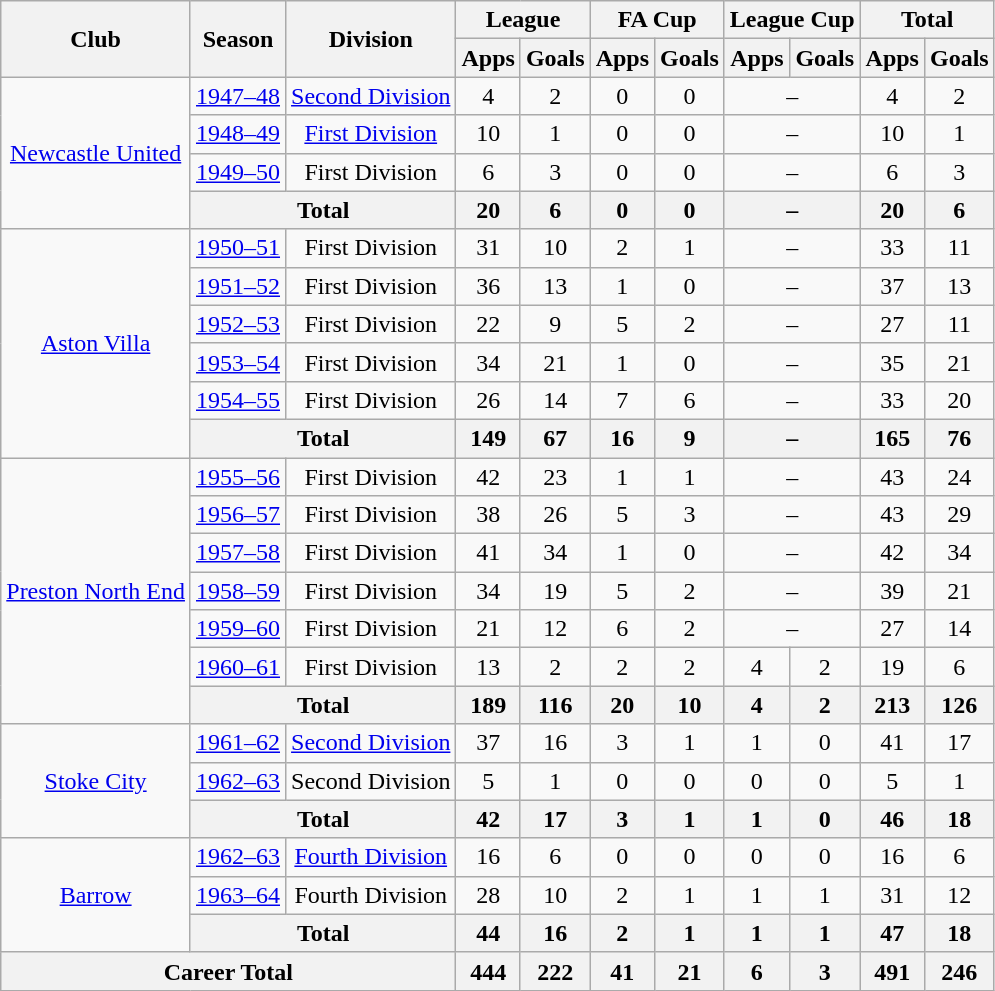<table class="wikitable" style="text-align: center;">
<tr>
<th rowspan="2">Club</th>
<th rowspan="2">Season</th>
<th rowspan="2">Division</th>
<th colspan="2">League</th>
<th colspan="2">FA Cup</th>
<th colspan="2">League Cup</th>
<th colspan="2">Total</th>
</tr>
<tr>
<th>Apps</th>
<th>Goals</th>
<th>Apps</th>
<th>Goals</th>
<th>Apps</th>
<th>Goals</th>
<th>Apps</th>
<th>Goals</th>
</tr>
<tr>
<td rowspan="4"><a href='#'>Newcastle United</a></td>
<td><a href='#'>1947–48</a></td>
<td><a href='#'>Second Division</a></td>
<td>4</td>
<td>2</td>
<td>0</td>
<td>0</td>
<td colspan="2">–</td>
<td>4</td>
<td>2</td>
</tr>
<tr>
<td><a href='#'>1948–49</a></td>
<td><a href='#'>First Division</a></td>
<td>10</td>
<td>1</td>
<td>0</td>
<td>0</td>
<td colspan="2">–</td>
<td>10</td>
<td>1</td>
</tr>
<tr>
<td><a href='#'>1949–50</a></td>
<td>First Division</td>
<td>6</td>
<td>3</td>
<td>0</td>
<td>0</td>
<td colspan="2">–</td>
<td>6</td>
<td>3</td>
</tr>
<tr>
<th colspan="2">Total</th>
<th>20</th>
<th>6</th>
<th>0</th>
<th>0</th>
<th colspan="2">–</th>
<th>20</th>
<th>6</th>
</tr>
<tr>
<td rowspan="6"><a href='#'>Aston Villa</a></td>
<td><a href='#'>1950–51</a></td>
<td>First Division</td>
<td>31</td>
<td>10</td>
<td>2</td>
<td>1</td>
<td colspan="2">–</td>
<td>33</td>
<td>11</td>
</tr>
<tr>
<td><a href='#'>1951–52</a></td>
<td>First Division</td>
<td>36</td>
<td>13</td>
<td>1</td>
<td>0</td>
<td colspan="2">–</td>
<td>37</td>
<td>13</td>
</tr>
<tr>
<td><a href='#'>1952–53</a></td>
<td>First Division</td>
<td>22</td>
<td>9</td>
<td>5</td>
<td>2</td>
<td colspan="2">–</td>
<td>27</td>
<td>11</td>
</tr>
<tr>
<td><a href='#'>1953–54</a></td>
<td>First Division</td>
<td>34</td>
<td>21</td>
<td>1</td>
<td>0</td>
<td colspan="2">–</td>
<td>35</td>
<td>21</td>
</tr>
<tr>
<td><a href='#'>1954–55</a></td>
<td>First Division</td>
<td>26</td>
<td>14</td>
<td>7</td>
<td>6</td>
<td colspan="2">–</td>
<td>33</td>
<td>20</td>
</tr>
<tr>
<th colspan="2">Total</th>
<th>149</th>
<th>67</th>
<th>16</th>
<th>9</th>
<th colspan="2">–</th>
<th>165</th>
<th>76</th>
</tr>
<tr>
<td rowspan="7"><a href='#'>Preston North End</a></td>
<td><a href='#'>1955–56</a></td>
<td>First Division</td>
<td>42</td>
<td>23</td>
<td>1</td>
<td>1</td>
<td colspan="2">–</td>
<td>43</td>
<td>24</td>
</tr>
<tr>
<td><a href='#'>1956–57</a></td>
<td>First Division</td>
<td>38</td>
<td>26</td>
<td>5</td>
<td>3</td>
<td colspan="2">–</td>
<td>43</td>
<td>29</td>
</tr>
<tr>
<td><a href='#'>1957–58</a></td>
<td>First Division</td>
<td>41</td>
<td>34</td>
<td>1</td>
<td>0</td>
<td colspan="2">–</td>
<td>42</td>
<td>34</td>
</tr>
<tr>
<td><a href='#'>1958–59</a></td>
<td>First Division</td>
<td>34</td>
<td>19</td>
<td>5</td>
<td>2</td>
<td colspan="2">–</td>
<td>39</td>
<td>21</td>
</tr>
<tr>
<td><a href='#'>1959–60</a></td>
<td>First Division</td>
<td>21</td>
<td>12</td>
<td>6</td>
<td>2</td>
<td colspan="2">–</td>
<td>27</td>
<td>14</td>
</tr>
<tr>
<td><a href='#'>1960–61</a></td>
<td>First Division</td>
<td>13</td>
<td>2</td>
<td>2</td>
<td>2</td>
<td>4</td>
<td>2</td>
<td>19</td>
<td>6</td>
</tr>
<tr>
<th colspan="2">Total</th>
<th>189</th>
<th>116</th>
<th>20</th>
<th>10</th>
<th>4</th>
<th>2</th>
<th>213</th>
<th>126</th>
</tr>
<tr>
<td rowspan="3"><a href='#'>Stoke City</a></td>
<td><a href='#'>1961–62</a></td>
<td><a href='#'>Second Division</a></td>
<td>37</td>
<td>16</td>
<td>3</td>
<td>1</td>
<td>1</td>
<td>0</td>
<td>41</td>
<td>17</td>
</tr>
<tr>
<td><a href='#'>1962–63</a></td>
<td>Second Division</td>
<td>5</td>
<td>1</td>
<td>0</td>
<td>0</td>
<td>0</td>
<td>0</td>
<td>5</td>
<td>1</td>
</tr>
<tr>
<th colspan="2">Total</th>
<th>42</th>
<th>17</th>
<th>3</th>
<th>1</th>
<th>1</th>
<th>0</th>
<th>46</th>
<th>18</th>
</tr>
<tr>
<td rowspan="3"><a href='#'>Barrow</a></td>
<td><a href='#'>1962–63</a></td>
<td><a href='#'>Fourth Division</a></td>
<td>16</td>
<td>6</td>
<td>0</td>
<td>0</td>
<td>0</td>
<td>0</td>
<td>16</td>
<td>6</td>
</tr>
<tr>
<td><a href='#'>1963–64</a></td>
<td>Fourth Division</td>
<td>28</td>
<td>10</td>
<td>2</td>
<td>1</td>
<td>1</td>
<td>1</td>
<td>31</td>
<td>12</td>
</tr>
<tr>
<th colspan="2">Total</th>
<th>44</th>
<th>16</th>
<th>2</th>
<th>1</th>
<th>1</th>
<th>1</th>
<th>47</th>
<th>18</th>
</tr>
<tr>
<th colspan="3">Career Total</th>
<th>444</th>
<th>222</th>
<th>41</th>
<th>21</th>
<th>6</th>
<th>3</th>
<th>491</th>
<th>246</th>
</tr>
</table>
